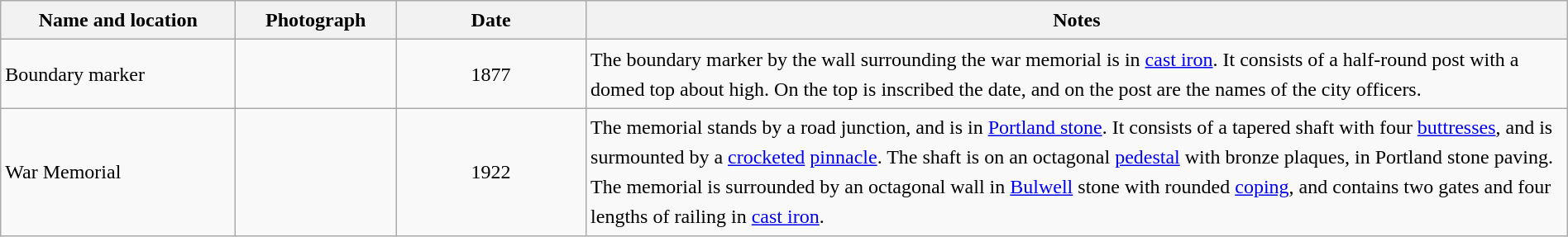<table class="wikitable sortable plainrowheaders" style="width:100%; border:0px; text-align:left; line-height:150%">
<tr>
<th scope="col"  style="width:150px">Name and location</th>
<th scope="col"  style="width:100px" class="unsortable">Photograph</th>
<th scope="col"  style="width:120px">Date</th>
<th scope="col"  style="width:650px" class="unsortable">Notes</th>
</tr>
<tr>
<td>Boundary marker<br><small></small></td>
<td></td>
<td align="center">1877</td>
<td>The boundary marker by the wall surrounding the war memorial is in <a href='#'>cast iron</a>.  It consists of a half-round post with a domed top about  high.  On the top is inscribed the date, and on the post are the names of the city officers.</td>
</tr>
<tr>
<td>War Memorial<br><small></small></td>
<td></td>
<td align="center">1922</td>
<td>The memorial stands by a road junction, and is in <a href='#'>Portland stone</a>.  It consists of a tapered shaft with four <a href='#'>buttresses</a>, and is surmounted by a <a href='#'>crocketed</a> <a href='#'>pinnacle</a>.  The shaft is on an octagonal <a href='#'>pedestal</a> with bronze plaques, in Portland stone paving.  The memorial is surrounded by an octagonal wall in <a href='#'>Bulwell</a> stone with rounded <a href='#'>coping</a>, and contains two gates and four lengths of railing in <a href='#'>cast iron</a>.</td>
</tr>
<tr>
</tr>
</table>
